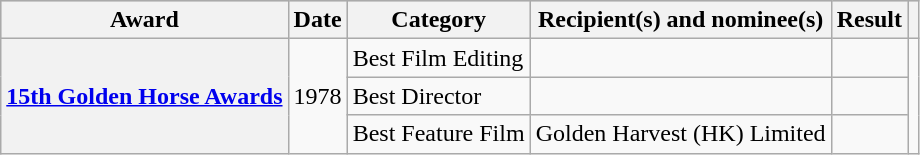<table class="wikitable plainrowheaders sortable">
<tr style="background:#ccc; text-align:center;">
<th scope="col">Award</th>
<th scope="col">Date</th>
<th scope="col">Category</th>
<th scope="col">Recipient(s) and nominee(s)</th>
<th scope="col">Result</th>
<th scope="col" class="unsortable"></th>
</tr>
<tr>
<th rowspan="3"><a href='#'>15th Golden Horse Awards</a></th>
<td rowspan="3">1978</td>
<td>Best Film Editing</td>
<td></td>
<td></td>
<td rowspan="3"></td>
</tr>
<tr>
<td>Best Director</td>
<td></td>
<td></td>
</tr>
<tr>
<td>Best Feature Film</td>
<td>Golden Harvest (HK) Limited</td>
<td></td>
</tr>
</table>
